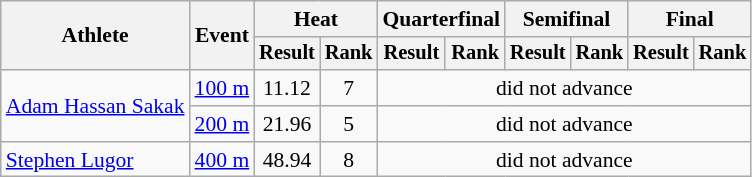<table class="wikitable" style="font-size:90%">
<tr>
<th rowspan="2">Athlete</th>
<th rowspan="2">Event</th>
<th colspan="2">Heat</th>
<th colspan="2">Quarterfinal</th>
<th colspan="2">Semifinal</th>
<th colspan="2">Final</th>
</tr>
<tr style="font-size:95%">
<th>Result</th>
<th>Rank</th>
<th>Result</th>
<th>Rank</th>
<th>Result</th>
<th>Rank</th>
<th>Result</th>
<th>Rank</th>
</tr>
<tr align=center>
<td align=left rowspan=2><a href='#'>Adam Hassan Sakak</a></td>
<td align=left><a href='#'>100 m</a></td>
<td>11.12</td>
<td>7</td>
<td colspan=6>did not advance</td>
</tr>
<tr align=center>
<td align=left><a href='#'>200 m</a></td>
<td>21.96</td>
<td>5</td>
<td colspan=6>did not advance</td>
</tr>
<tr align=center>
<td align=left><a href='#'>Stephen Lugor</a></td>
<td align=left><a href='#'>400 m</a></td>
<td>48.94</td>
<td>8</td>
<td colspan=6>did not advance</td>
</tr>
</table>
